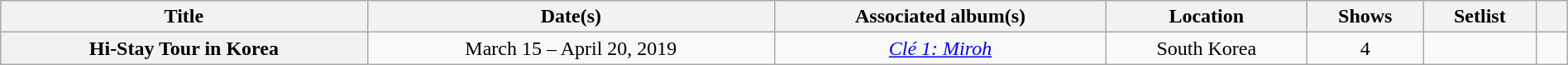<table class="wikitable sortable plainrowheaders" style="text-align:center" width="100%">
<tr>
<th scope="col">Title</th>
<th scope="col">Date(s)</th>
<th scope="col">Associated album(s)</th>
<th scope="col">Location</th>
<th scope="col">Shows</th>
<th scope="col">Setlist</th>
<th scope="col" width="2%" class="unsortable"></th>
</tr>
<tr>
<th scope="row">Hi-Stay Tour in Korea</th>
<td>March 15 – April 20, 2019</td>
<td><em><a href='#'>Clé 1: Miroh</a></em></td>
<td>South Korea</td>
<td>4</td>
<td></td>
<td></td>
</tr>
</table>
